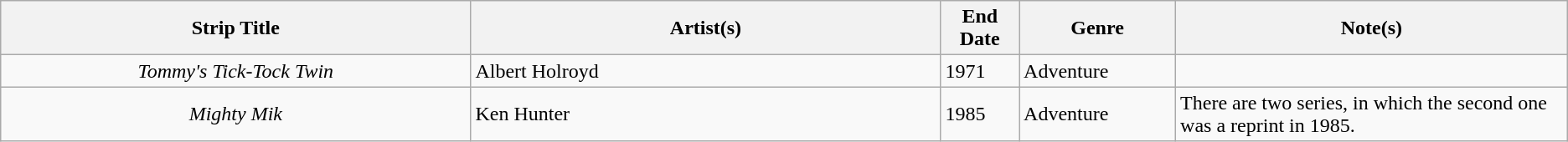<table class="wikitable sortable">
<tr>
<th width=30%>Strip Title</th>
<th width=30%>Artist(s)</th>
<th width=5%>End Date</th>
<th width=10%>Genre</th>
<th width=25%>Note(s)</th>
</tr>
<tr>
<td align=center><em>Tommy's Tick-Tock Twin</em></td>
<td>Albert Holroyd</td>
<td>1971</td>
<td>Adventure</td>
<td></td>
</tr>
<tr>
<td align=center><em>Mighty Mik</em></td>
<td>Ken Hunter</td>
<td>1985</td>
<td>Adventure</td>
<td>There are two series, in which the second one was a reprint in 1985.</td>
</tr>
</table>
